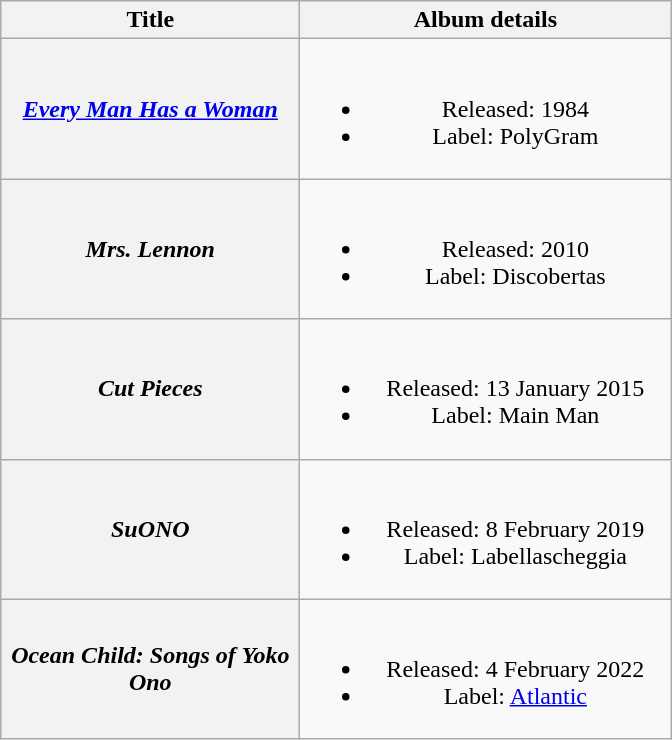<table class="wikitable plainrowheaders" style="text-align:center">
<tr>
<th scope="col" style="width:12em;">Title</th>
<th scope="col" style="width:15em;">Album details</th>
</tr>
<tr>
<th scope="row"><em><a href='#'>Every Man Has a Woman</a></em></th>
<td><br><ul><li>Released: 1984</li><li>Label: PolyGram</li></ul></td>
</tr>
<tr>
<th scope="row"><em>Mrs. Lennon</em></th>
<td><br><ul><li>Released: 2010</li><li>Label: Discobertas</li></ul></td>
</tr>
<tr>
<th scope="row"><em>Cut Pieces</em></th>
<td><br><ul><li>Released: 13 January 2015</li><li>Label: Main Man</li></ul></td>
</tr>
<tr>
<th scope="row"><em>SuONO</em></th>
<td><br><ul><li>Released: 8 February 2019</li><li>Label: Labellascheggia</li></ul></td>
</tr>
<tr>
<th scope="row"><em>Ocean Child: Songs of Yoko Ono</em></th>
<td><br><ul><li>Released: 4 February 2022</li><li>Label: <a href='#'>Atlantic</a></li></ul></td>
</tr>
</table>
